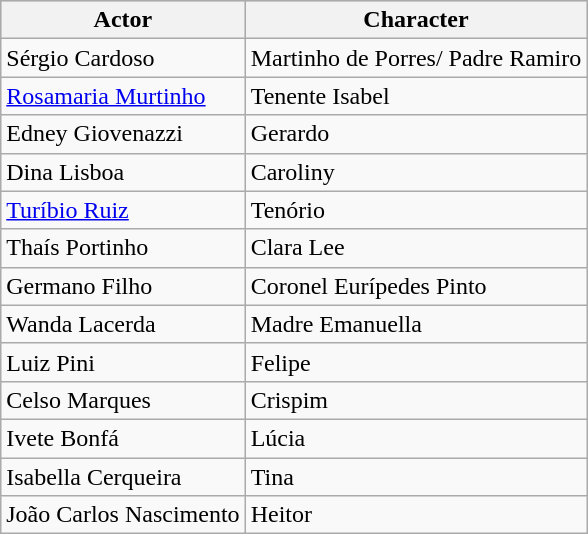<table class="wikitable sortable">
<tr style="background:#ccc;">
<th>Actor</th>
<th>Character</th>
</tr>
<tr>
<td>Sérgio Cardoso</td>
<td>Martinho de Porres/ Padre Ramiro</td>
</tr>
<tr>
<td><a href='#'>Rosamaria Murtinho</a></td>
<td>Tenente Isabel</td>
</tr>
<tr>
<td>Edney Giovenazzi</td>
<td>Gerardo</td>
</tr>
<tr>
<td>Dina Lisboa</td>
<td>Caroliny</td>
</tr>
<tr>
<td><a href='#'>Turíbio Ruiz</a></td>
<td>Tenório</td>
</tr>
<tr>
<td>Thaís Portinho</td>
<td>Clara Lee</td>
</tr>
<tr>
<td>Germano Filho</td>
<td>Coronel Eurípedes Pinto</td>
</tr>
<tr>
<td>Wanda Lacerda</td>
<td>Madre Emanuella</td>
</tr>
<tr>
<td>Luiz Pini</td>
<td>Felipe</td>
</tr>
<tr>
<td>Celso Marques</td>
<td>Crispim</td>
</tr>
<tr>
<td>Ivete Bonfá</td>
<td>Lúcia</td>
</tr>
<tr>
<td>Isabella Cerqueira</td>
<td>Tina</td>
</tr>
<tr>
<td>João Carlos Nascimento</td>
<td>Heitor</td>
</tr>
</table>
